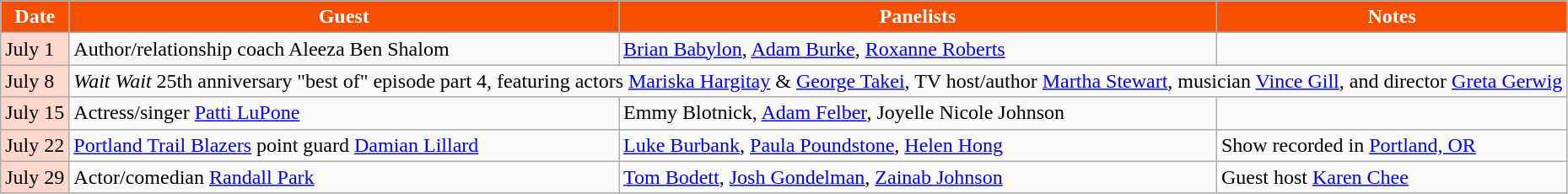<table class="wikitable">
<tr>
<th style="background:#f55000;color:#FFFFFF;">Date</th>
<th style="background:#f55000;color:#FFFFFF;">Guest</th>
<th style="background:#f55000;color:#FFFFFF;">Panelists</th>
<th style="background:#f55000;color:#FFFFFF;">Notes</th>
</tr>
<tr>
<td style="background:#FDD6CC;color:#000000;">July 1</td>
<td>Author/relationship coach Aleeza Ben Shalom</td>
<td><a href='#'>Brian Babylon</a>, <a href='#'>Adam Burke</a>, <a href='#'>Roxanne Roberts</a></td>
<td></td>
</tr>
<tr>
<td style="background:#FDD6CC;color:#000000;">July 8</td>
<td colspan=3><em>Wait Wait</em> 25th anniversary "best of" episode part 4, featuring actors <a href='#'>Mariska Hargitay</a> & <a href='#'>George Takei</a>, TV host/author <a href='#'>Martha Stewart</a>, musician <a href='#'>Vince Gill</a>, and director <a href='#'>Greta Gerwig</a></td>
</tr>
<tr>
<td style="background:#FDD6CC;color:#000000;">July 15</td>
<td>Actress/singer <a href='#'>Patti LuPone</a></td>
<td>Emmy Blotnick, <a href='#'>Adam Felber</a>, Joyelle Nicole Johnson</td>
<td></td>
</tr>
<tr>
<td style="background:#FDD6CC;color:#000000;">July 22</td>
<td><a href='#'>Portland Trail Blazers</a> point guard <a href='#'>Damian Lillard</a></td>
<td><a href='#'>Luke Burbank</a>, <a href='#'>Paula Poundstone</a>, <a href='#'>Helen Hong</a></td>
<td>Show recorded in <a href='#'>Portland, OR</a> </td>
</tr>
<tr>
<td style="background:#FDD6CC;color:#000000;">July 29</td>
<td>Actor/comedian <a href='#'>Randall Park</a></td>
<td><a href='#'>Tom Bodett</a>, <a href='#'>Josh Gondelman</a>, <a href='#'>Zainab Johnson</a></td>
<td>Guest host <a href='#'>Karen Chee</a></td>
</tr>
</table>
